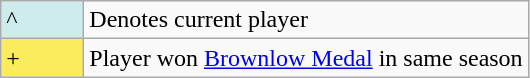<table class="wikitable">
<tr>
<td style="background:#cfecec; width:3em;">^</td>
<td>Denotes current player</td>
</tr>
<tr>
<td style="background:#fbec5d; width:3em;">+</td>
<td>Player won <a href='#'>Brownlow Medal</a> in same season</td>
</tr>
</table>
